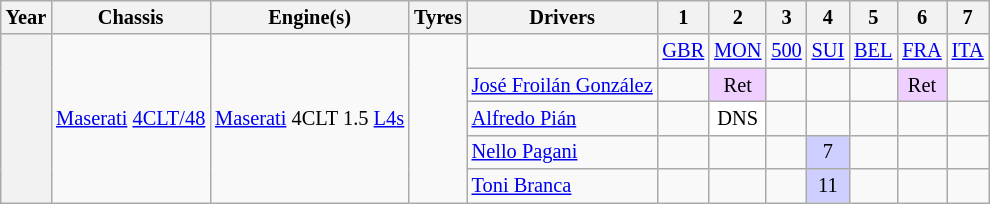<table class="wikitable" style="text-align:center; font-size:85%">
<tr>
<th>Year</th>
<th>Chassis</th>
<th>Engine(s)</th>
<th>Tyres</th>
<th>Drivers</th>
<th>1</th>
<th>2</th>
<th>3</th>
<th>4</th>
<th>5</th>
<th>6</th>
<th>7</th>
</tr>
<tr>
<th rowspan="5"></th>
<td rowspan="5"><a href='#'>Maserati</a> <a href='#'>4CLT/48</a></td>
<td rowspan="5"><a href='#'>Maserati</a> 4CLT 1.5 <a href='#'>L4</a><a href='#'>s</a></td>
<td rowspan="5"></td>
<td></td>
<td><a href='#'>GBR</a></td>
<td><a href='#'>MON</a></td>
<td><a href='#'>500</a></td>
<td><a href='#'>SUI</a></td>
<td><a href='#'>BEL</a></td>
<td><a href='#'>FRA</a></td>
<td><a href='#'>ITA</a></td>
</tr>
<tr>
<td align="left"> <a href='#'>José Froilán González</a></td>
<td></td>
<td style="background:#EFCFFF;">Ret</td>
<td></td>
<td></td>
<td></td>
<td style="background:#EFCFFF;">Ret</td>
<td></td>
</tr>
<tr>
<td align="left"> <a href='#'>Alfredo Pián</a></td>
<td></td>
<td style="background:#FFFFFF;">DNS</td>
<td></td>
<td></td>
<td></td>
<td></td>
<td></td>
</tr>
<tr>
<td align="left"> <a href='#'>Nello Pagani</a></td>
<td></td>
<td></td>
<td></td>
<td style="background:#CFCFFF;">7</td>
<td></td>
<td></td>
<td></td>
</tr>
<tr>
<td align="left"> <a href='#'>Toni Branca</a></td>
<td></td>
<td></td>
<td></td>
<td style="background:#CFCFFF;">11</td>
<td></td>
<td></td>
<td></td>
</tr>
</table>
